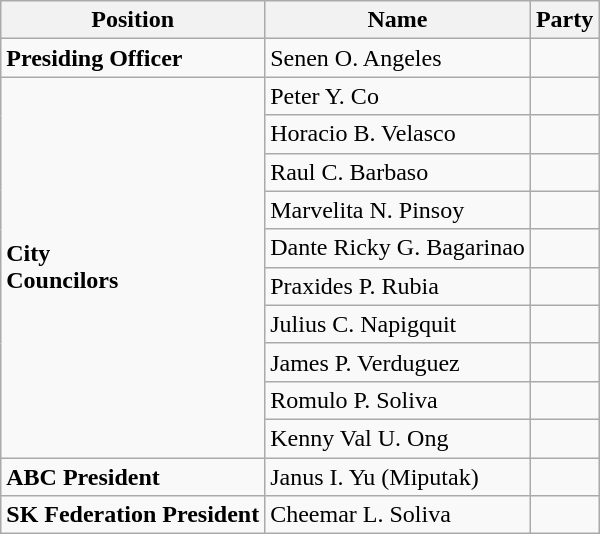<table class=wikitable>
<tr>
<th>Position</th>
<th>Name</th>
<th colspan=2>Party</th>
</tr>
<tr>
<td><strong>Presiding Officer</strong></td>
<td>Senen O. Angeles</td>
<td></td>
</tr>
<tr>
<td rowspan=10><strong>City<br>Councilors</strong></td>
<td>Peter Y. Co</td>
<td></td>
</tr>
<tr>
<td>Horacio B. Velasco</td>
<td></td>
</tr>
<tr>
<td>Raul C. Barbaso</td>
<td></td>
</tr>
<tr>
<td>Marvelita N. Pinsoy</td>
<td></td>
</tr>
<tr>
<td>Dante Ricky G. Bagarinao</td>
<td></td>
</tr>
<tr>
<td>Praxides P. Rubia</td>
<td></td>
</tr>
<tr>
<td>Julius C. Napigquit</td>
<td></td>
</tr>
<tr>
<td>James P. Verduguez</td>
<td></td>
</tr>
<tr>
<td>Romulo P. Soliva</td>
<td></td>
</tr>
<tr>
<td>Kenny Val U. Ong</td>
<td></td>
</tr>
<tr>
<td><strong>ABC President</strong></td>
<td>Janus I. Yu (Miputak)</td>
<td></td>
</tr>
<tr>
<td><strong>SK Federation President</strong></td>
<td>Cheemar L. Soliva</td>
<td></td>
</tr>
</table>
